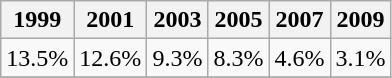<table class="wikitable" border="1">
<tr>
<th>1999</th>
<th>2001</th>
<th>2003</th>
<th>2005</th>
<th>2007</th>
<th>2009</th>
</tr>
<tr>
<td>13.5%</td>
<td>12.6%</td>
<td>9.3%</td>
<td>8.3%</td>
<td>4.6%</td>
<td>3.1%</td>
</tr>
<tr>
</tr>
</table>
